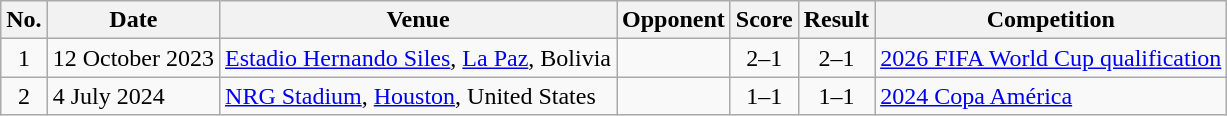<table class="wikitable sortable">
<tr>
<th scope="col">No.</th>
<th scope="col">Date</th>
<th scope="col">Venue</th>
<th scope="col">Opponent</th>
<th scope="col">Score</th>
<th scope="col">Result</th>
<th scope="col">Competition</th>
</tr>
<tr>
<td align="center">1</td>
<td>12 October 2023</td>
<td><a href='#'>Estadio Hernando Siles</a>, <a href='#'>La Paz</a>, Bolivia</td>
<td></td>
<td align="center">2–1</td>
<td align="center">2–1</td>
<td><a href='#'>2026 FIFA World Cup qualification</a></td>
</tr>
<tr>
<td align="center">2</td>
<td>4 July 2024</td>
<td><a href='#'>NRG Stadium</a>, <a href='#'>Houston</a>, United States</td>
<td></td>
<td align="center">1–1</td>
<td align="center">1–1 </td>
<td><a href='#'>2024 Copa América</a></td>
</tr>
</table>
